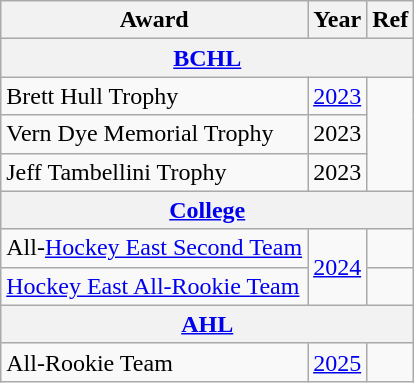<table class="wikitable">
<tr>
<th>Award</th>
<th>Year</th>
<th>Ref</th>
</tr>
<tr>
<th colspan="3"><a href='#'>BCHL</a></th>
</tr>
<tr>
<td>Brett Hull Trophy</td>
<td><a href='#'>2023</a></td>
<td rowspan="3"></td>
</tr>
<tr>
<td>Vern Dye Memorial Trophy</td>
<td>2023</td>
</tr>
<tr>
<td>Jeff Tambellini Trophy</td>
<td>2023</td>
</tr>
<tr>
<th colspan="3"><a href='#'>College</a></th>
</tr>
<tr>
<td>All-<a href='#'>Hockey East Second Team</a></td>
<td rowspan="2"><a href='#'>2024</a></td>
<td></td>
</tr>
<tr>
<td><a href='#'>Hockey East All-Rookie Team</a></td>
<td></td>
</tr>
<tr>
<th colspan="4"><a href='#'>AHL</a></th>
</tr>
<tr>
<td>All-Rookie Team</td>
<td><a href='#'>2025</a></td>
<td></td>
</tr>
</table>
